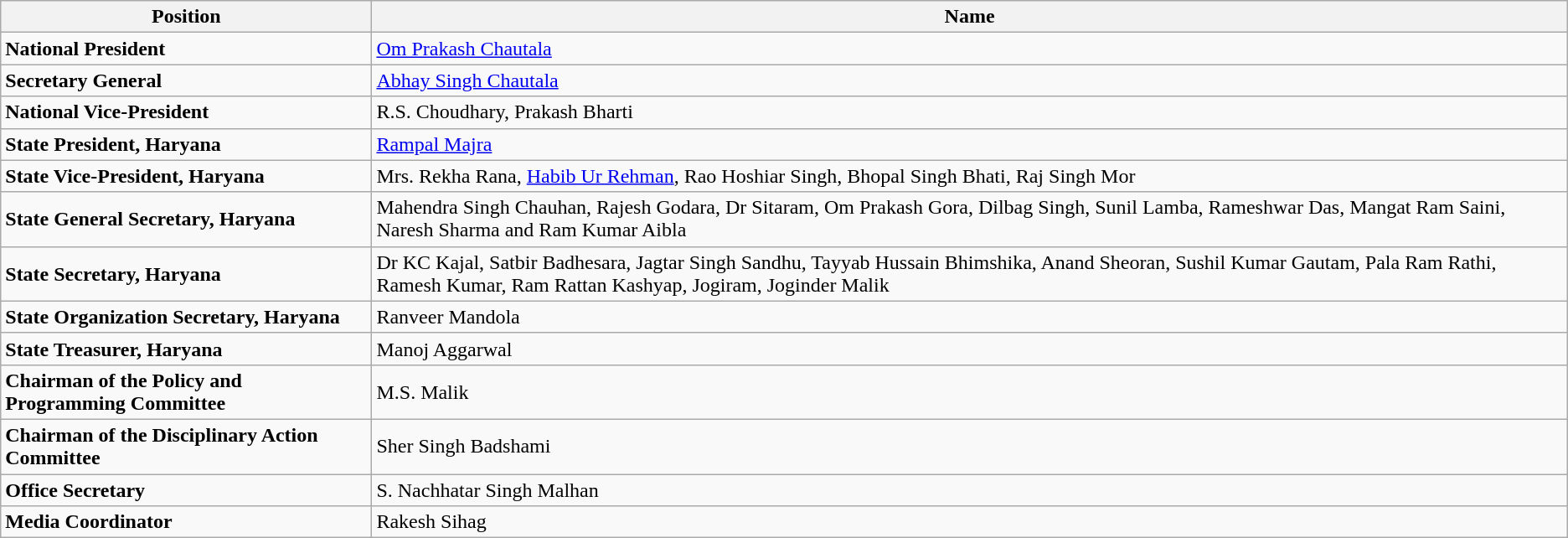<table class="wikitable">
<tr>
<th>Position</th>
<th>Name</th>
</tr>
<tr>
<td><strong>National President</strong></td>
<td><a href='#'>Om Prakash Chautala</a></td>
</tr>
<tr>
<td><strong>Secretary General</strong></td>
<td><a href='#'>Abhay Singh Chautala</a></td>
</tr>
<tr>
<td><strong>National Vice-President</strong></td>
<td>R.S. Choudhary, Prakash Bharti</td>
</tr>
<tr>
<td><strong>State President, Haryana</strong></td>
<td><a href='#'>Rampal Majra</a></td>
</tr>
<tr>
<td><strong>State Vice-President, Haryana</strong></td>
<td>Mrs. Rekha Rana, <a href='#'>Habib Ur Rehman</a>, Rao Hoshiar Singh, Bhopal Singh Bhati, Raj Singh Mor</td>
</tr>
<tr>
<td><strong>State General Secretary, Haryana</strong></td>
<td>Mahendra Singh Chauhan, Rajesh Godara, Dr Sitaram, Om Prakash Gora, Dilbag Singh, Sunil Lamba, Rameshwar Das, Mangat Ram Saini, Naresh Sharma and Ram Kumar Aibla</td>
</tr>
<tr>
<td><strong>State Secretary, Haryana</strong></td>
<td>Dr KC Kajal, Satbir Badhesara, Jagtar Singh Sandhu, Tayyab Hussain Bhimshika, Anand Sheoran, Sushil Kumar Gautam, Pala Ram Rathi, Ramesh Kumar, Ram Rattan Kashyap, Jogiram, Joginder Malik</td>
</tr>
<tr>
<td><strong>State Organization Secretary, Haryana</strong></td>
<td>Ranveer Mandola</td>
</tr>
<tr>
<td><strong>State Treasurer, Haryana</strong></td>
<td>Manoj Aggarwal</td>
</tr>
<tr>
<td><strong>Chairman of the Policy and Programming Committee</strong></td>
<td>M.S. Malik</td>
</tr>
<tr>
<td><strong>Chairman of the Disciplinary Action Committee</strong></td>
<td>Sher Singh Badshami</td>
</tr>
<tr>
<td><strong>Office Secretary</strong></td>
<td>S. Nachhatar Singh Malhan</td>
</tr>
<tr>
<td><strong>Media Coordinator</strong></td>
<td>Rakesh Sihag</td>
</tr>
</table>
